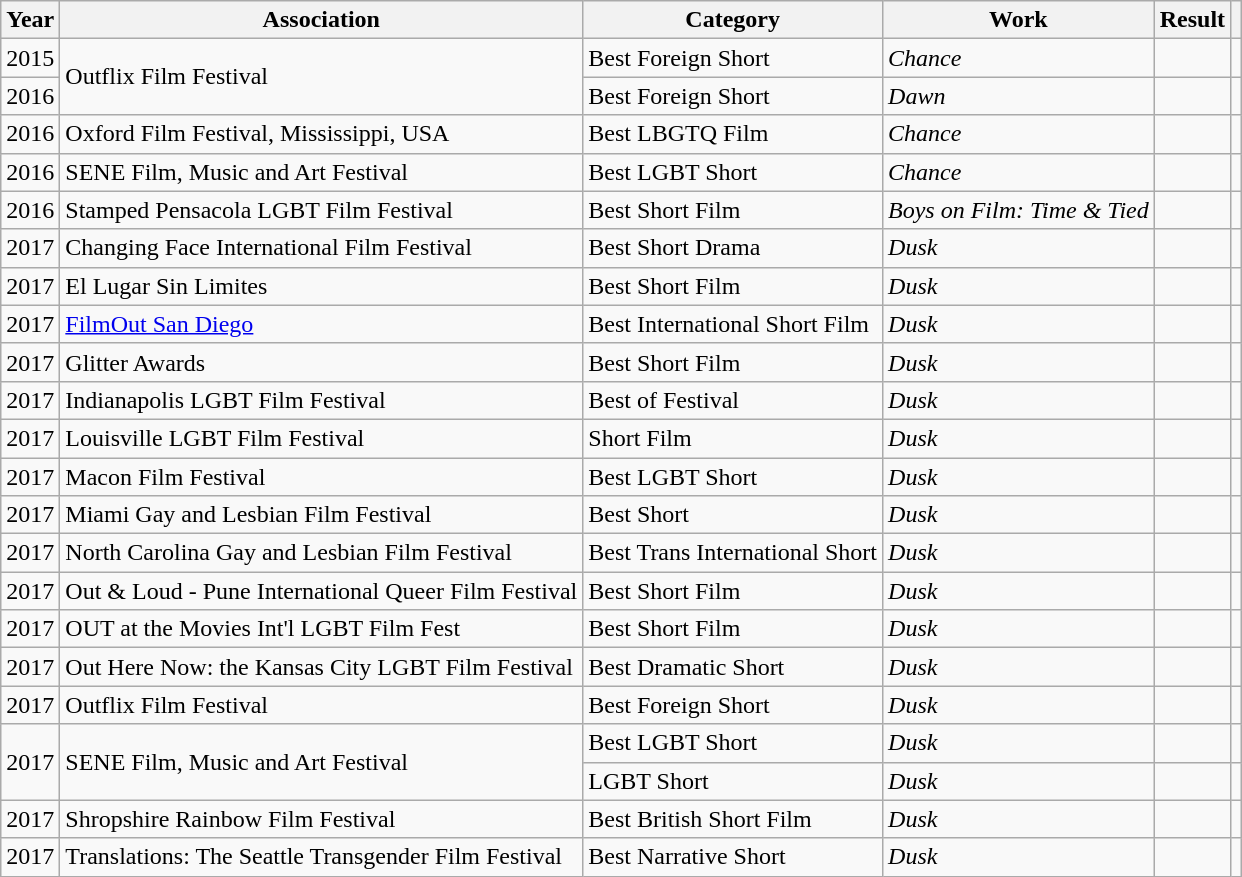<table class="wikitable sortable">
<tr>
<th>Year</th>
<th>Association</th>
<th>Category</th>
<th>Work</th>
<th>Result</th>
<th class="unsortable"></th>
</tr>
<tr>
<td>2015</td>
<td rowspan="2">Outflix Film Festival</td>
<td>Best Foreign Short</td>
<td><em>Chance</em></td>
<td></td>
<td></td>
</tr>
<tr>
<td>2016</td>
<td>Best Foreign Short</td>
<td><em>Dawn</em></td>
<td></td>
<td></td>
</tr>
<tr>
<td>2016</td>
<td>Oxford Film Festival, Mississippi, USA</td>
<td>Best LBGTQ Film</td>
<td><em>Chance</em></td>
<td></td>
<td></td>
</tr>
<tr>
<td>2016</td>
<td>SENE Film, Music and Art Festival</td>
<td>Best LGBT Short</td>
<td><em>Chance</em></td>
<td></td>
<td></td>
</tr>
<tr>
<td>2016</td>
<td>Stamped Pensacola LGBT Film Festival</td>
<td>Best Short Film</td>
<td><em>Boys on Film: Time & Tied</em></td>
<td></td>
<td></td>
</tr>
<tr>
<td>2017</td>
<td>Changing Face International Film Festival</td>
<td>Best Short Drama</td>
<td><em>Dusk</em></td>
<td></td>
<td></td>
</tr>
<tr>
<td>2017</td>
<td>El Lugar Sin Limites</td>
<td>Best Short Film</td>
<td><em>Dusk</em></td>
<td></td>
<td></td>
</tr>
<tr>
<td>2017</td>
<td><a href='#'>FilmOut San Diego</a></td>
<td>Best International Short Film</td>
<td><em>Dusk</em></td>
<td></td>
<td></td>
</tr>
<tr>
<td>2017</td>
<td>Glitter Awards</td>
<td>Best Short Film</td>
<td><em>Dusk</em></td>
<td></td>
<td></td>
</tr>
<tr>
<td>2017</td>
<td>Indianapolis LGBT Film Festival</td>
<td>Best of Festival</td>
<td><em>Dusk</em></td>
<td></td>
<td></td>
</tr>
<tr>
<td>2017</td>
<td>Louisville LGBT Film Festival</td>
<td>Short Film</td>
<td><em>Dusk</em></td>
<td></td>
<td></td>
</tr>
<tr>
<td>2017</td>
<td>Macon Film Festival</td>
<td>Best LGBT Short</td>
<td><em>Dusk</em></td>
<td></td>
<td></td>
</tr>
<tr>
<td>2017</td>
<td>Miami Gay and Lesbian Film Festival</td>
<td>Best Short</td>
<td><em>Dusk</em></td>
<td></td>
<td></td>
</tr>
<tr>
<td>2017</td>
<td>North Carolina Gay and Lesbian Film Festival</td>
<td>Best Trans International Short</td>
<td><em>Dusk</em></td>
<td></td>
<td></td>
</tr>
<tr>
<td>2017</td>
<td>Out & Loud - Pune International Queer Film Festival</td>
<td>Best Short Film</td>
<td><em>Dusk</em></td>
<td></td>
<td></td>
</tr>
<tr>
<td>2017</td>
<td>OUT at the Movies Int'l LGBT Film Fest</td>
<td>Best Short Film</td>
<td><em>Dusk</em></td>
<td></td>
<td></td>
</tr>
<tr>
<td>2017</td>
<td>Out Here Now: the Kansas City LGBT Film Festival</td>
<td>Best Dramatic Short</td>
<td><em>Dusk</em></td>
<td></td>
<td></td>
</tr>
<tr>
<td>2017</td>
<td>Outflix Film Festival</td>
<td>Best Foreign Short</td>
<td><em>Dusk</em></td>
<td></td>
<td></td>
</tr>
<tr>
<td rowspan="2">2017</td>
<td rowspan="2">SENE Film, Music and Art Festival</td>
<td>Best LGBT Short</td>
<td><em>Dusk</em></td>
<td></td>
<td></td>
</tr>
<tr>
<td>LGBT Short</td>
<td><em>Dusk</em></td>
<td></td>
<td></td>
</tr>
<tr>
<td>2017</td>
<td>Shropshire Rainbow Film Festival</td>
<td>Best British Short Film</td>
<td><em>Dusk</em></td>
<td></td>
<td></td>
</tr>
<tr>
<td>2017</td>
<td>Translations: The Seattle Transgender Film Festival</td>
<td>Best Narrative Short</td>
<td><em>Dusk</em></td>
<td></td>
<td></td>
</tr>
</table>
